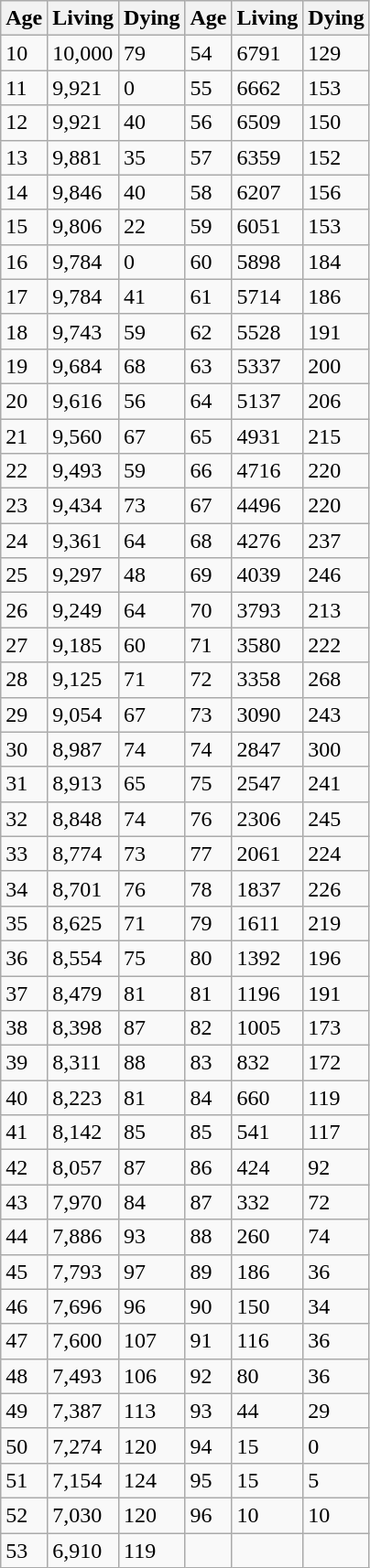<table class="wikitable">
<tr>
<th>Age</th>
<th>Living</th>
<th>Dying</th>
<th>Age</th>
<th>Living</th>
<th>Dying</th>
</tr>
<tr>
<td>10</td>
<td>10,000</td>
<td>79</td>
<td>54</td>
<td>6791</td>
<td>129</td>
</tr>
<tr>
<td>11</td>
<td>9,921</td>
<td>0</td>
<td>55</td>
<td>6662</td>
<td>153</td>
</tr>
<tr>
<td>12</td>
<td>9,921</td>
<td>40</td>
<td>56</td>
<td>6509</td>
<td>150</td>
</tr>
<tr>
<td>13</td>
<td>9,881</td>
<td>35</td>
<td>57</td>
<td>6359</td>
<td>152</td>
</tr>
<tr>
<td>14</td>
<td>9,846</td>
<td>40</td>
<td>58</td>
<td>6207</td>
<td>156</td>
</tr>
<tr>
<td>15</td>
<td>9,806</td>
<td>22</td>
<td>59</td>
<td>6051</td>
<td>153</td>
</tr>
<tr>
<td>16</td>
<td>9,784</td>
<td>0</td>
<td>60</td>
<td>5898</td>
<td>184</td>
</tr>
<tr>
<td>17</td>
<td>9,784</td>
<td>41</td>
<td>61</td>
<td>5714</td>
<td>186</td>
</tr>
<tr>
<td>18</td>
<td>9,743</td>
<td>59</td>
<td>62</td>
<td>5528</td>
<td>191</td>
</tr>
<tr>
<td>19</td>
<td>9,684</td>
<td>68</td>
<td>63</td>
<td>5337</td>
<td>200</td>
</tr>
<tr>
<td>20</td>
<td>9,616</td>
<td>56</td>
<td>64</td>
<td>5137</td>
<td>206</td>
</tr>
<tr>
<td>21</td>
<td>9,560</td>
<td>67</td>
<td>65</td>
<td>4931</td>
<td>215</td>
</tr>
<tr>
<td>22</td>
<td>9,493</td>
<td>59</td>
<td>66</td>
<td>4716</td>
<td>220</td>
</tr>
<tr>
<td>23</td>
<td>9,434</td>
<td>73</td>
<td>67</td>
<td>4496</td>
<td>220</td>
</tr>
<tr>
<td>24</td>
<td>9,361</td>
<td>64</td>
<td>68</td>
<td>4276</td>
<td>237</td>
</tr>
<tr>
<td>25</td>
<td>9,297</td>
<td>48</td>
<td>69</td>
<td>4039</td>
<td>246</td>
</tr>
<tr>
<td>26</td>
<td>9,249</td>
<td>64</td>
<td>70</td>
<td>3793</td>
<td>213</td>
</tr>
<tr>
<td>27</td>
<td>9,185</td>
<td>60</td>
<td>71</td>
<td>3580</td>
<td>222</td>
</tr>
<tr>
<td>28</td>
<td>9,125</td>
<td>71</td>
<td>72</td>
<td>3358</td>
<td>268</td>
</tr>
<tr>
<td>29</td>
<td>9,054</td>
<td>67</td>
<td>73</td>
<td>3090</td>
<td>243</td>
</tr>
<tr>
<td>30</td>
<td>8,987</td>
<td>74</td>
<td>74</td>
<td>2847</td>
<td>300</td>
</tr>
<tr>
<td>31</td>
<td>8,913</td>
<td>65</td>
<td>75</td>
<td>2547</td>
<td>241</td>
</tr>
<tr>
<td>32</td>
<td>8,848</td>
<td>74</td>
<td>76</td>
<td>2306</td>
<td>245</td>
</tr>
<tr>
<td>33</td>
<td>8,774</td>
<td>73</td>
<td>77</td>
<td>2061</td>
<td>224</td>
</tr>
<tr>
<td>34</td>
<td>8,701</td>
<td>76</td>
<td>78</td>
<td>1837</td>
<td>226</td>
</tr>
<tr>
<td>35</td>
<td>8,625</td>
<td>71</td>
<td>79</td>
<td>1611</td>
<td>219</td>
</tr>
<tr>
<td>36</td>
<td>8,554</td>
<td>75</td>
<td>80</td>
<td>1392</td>
<td>196</td>
</tr>
<tr>
<td>37</td>
<td>8,479</td>
<td>81</td>
<td>81</td>
<td>1196</td>
<td>191</td>
</tr>
<tr>
<td>38</td>
<td>8,398</td>
<td>87</td>
<td>82</td>
<td>1005</td>
<td>173</td>
</tr>
<tr>
<td>39</td>
<td>8,311</td>
<td>88</td>
<td>83</td>
<td>832</td>
<td>172</td>
</tr>
<tr>
<td>40</td>
<td>8,223</td>
<td>81</td>
<td>84</td>
<td>660</td>
<td>119</td>
</tr>
<tr>
<td>41</td>
<td>8,142</td>
<td>85</td>
<td>85</td>
<td>541</td>
<td>117</td>
</tr>
<tr>
<td>42</td>
<td>8,057</td>
<td>87</td>
<td>86</td>
<td>424</td>
<td>92</td>
</tr>
<tr>
<td>43</td>
<td>7,970</td>
<td>84</td>
<td>87</td>
<td>332</td>
<td>72</td>
</tr>
<tr>
<td>44</td>
<td>7,886</td>
<td>93</td>
<td>88</td>
<td>260</td>
<td>74</td>
</tr>
<tr>
<td>45</td>
<td>7,793</td>
<td>97</td>
<td>89</td>
<td>186</td>
<td>36</td>
</tr>
<tr>
<td>46</td>
<td>7,696</td>
<td>96</td>
<td>90</td>
<td>150</td>
<td>34</td>
</tr>
<tr>
<td>47</td>
<td>7,600</td>
<td>107</td>
<td>91</td>
<td>116</td>
<td>36</td>
</tr>
<tr>
<td>48</td>
<td>7,493</td>
<td>106</td>
<td>92</td>
<td>80</td>
<td>36</td>
</tr>
<tr>
<td>49</td>
<td>7,387</td>
<td>113</td>
<td>93</td>
<td>44</td>
<td>29</td>
</tr>
<tr>
<td>50</td>
<td>7,274</td>
<td>120</td>
<td>94</td>
<td>15</td>
<td>0</td>
</tr>
<tr>
<td>51</td>
<td>7,154</td>
<td>124</td>
<td>95</td>
<td>15</td>
<td>5</td>
</tr>
<tr>
<td>52</td>
<td>7,030</td>
<td>120</td>
<td>96</td>
<td>10</td>
<td>10</td>
</tr>
<tr>
<td>53</td>
<td>6,910</td>
<td>119</td>
<td> </td>
<td> </td>
<td> </td>
</tr>
</table>
